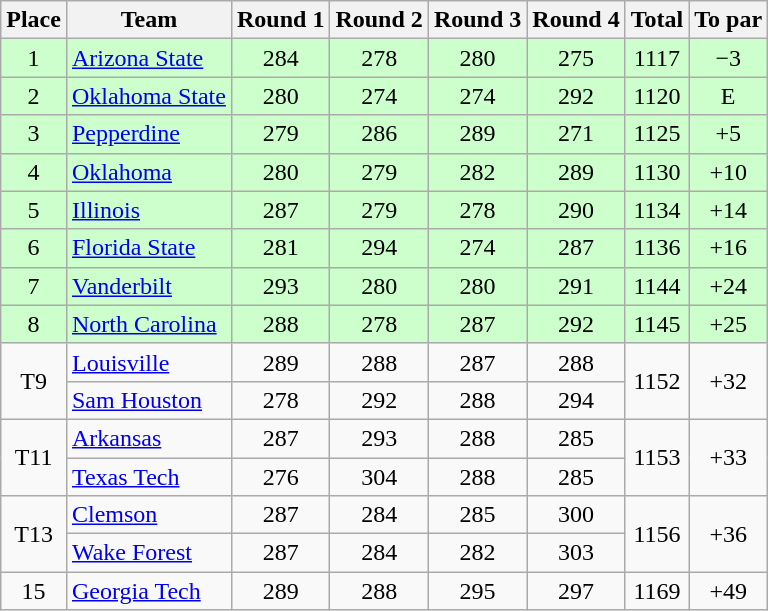<table class="wikitable" style="text-align:center">
<tr>
<th>Place</th>
<th>Team</th>
<th>Round 1</th>
<th>Round 2</th>
<th>Round 3</th>
<th>Round 4</th>
<th>Total</th>
<th>To par</th>
</tr>
<tr style="background:#ccffcc;">
<td>1</td>
<td align=left><a href='#'>Arizona State</a></td>
<td>284</td>
<td>278</td>
<td>280</td>
<td>275</td>
<td>1117</td>
<td>−3</td>
</tr>
<tr style="background:#ccffcc;">
<td>2</td>
<td align=left><a href='#'>Oklahoma State</a></td>
<td>280</td>
<td>274</td>
<td>274</td>
<td>292</td>
<td>1120</td>
<td>E</td>
</tr>
<tr style="background:#ccffcc;">
<td>3</td>
<td align=left><a href='#'>Pepperdine</a></td>
<td>279</td>
<td>286</td>
<td>289</td>
<td>271</td>
<td>1125</td>
<td>+5</td>
</tr>
<tr style="background:#ccffcc;">
<td>4</td>
<td align=left><a href='#'>Oklahoma</a></td>
<td>280</td>
<td>279</td>
<td>282</td>
<td>289</td>
<td>1130</td>
<td>+10</td>
</tr>
<tr style="background:#ccffcc;">
<td>5</td>
<td align=left><a href='#'>Illinois</a></td>
<td>287</td>
<td>279</td>
<td>278</td>
<td>290</td>
<td>1134</td>
<td>+14</td>
</tr>
<tr style="background:#ccffcc;">
<td>6</td>
<td align=left><a href='#'>Florida State</a></td>
<td>281</td>
<td>294</td>
<td>274</td>
<td>287</td>
<td>1136</td>
<td>+16</td>
</tr>
<tr style="background:#ccffcc;">
<td>7</td>
<td align=left><a href='#'>Vanderbilt</a></td>
<td>293</td>
<td>280</td>
<td>280</td>
<td>291</td>
<td>1144</td>
<td>+24</td>
</tr>
<tr style="background:#ccffcc;">
<td>8</td>
<td align=left><a href='#'>North Carolina</a></td>
<td>288</td>
<td>278</td>
<td>287</td>
<td>292</td>
<td>1145</td>
<td>+25</td>
</tr>
<tr>
<td rowspan=2>T9</td>
<td align=left><a href='#'>Louisville</a></td>
<td>289</td>
<td>288</td>
<td>287</td>
<td>288</td>
<td rowspan=2>1152</td>
<td rowspan=2>+32</td>
</tr>
<tr>
<td align=left><a href='#'>Sam Houston</a></td>
<td>278</td>
<td>292</td>
<td>288</td>
<td>294</td>
</tr>
<tr>
<td rowspan=2>T11</td>
<td align=left><a href='#'>Arkansas</a></td>
<td>287</td>
<td>293</td>
<td>288</td>
<td>285</td>
<td rowspan=2>1153</td>
<td rowspan=2>+33</td>
</tr>
<tr>
<td align=left><a href='#'>Texas Tech</a></td>
<td>276</td>
<td>304</td>
<td>288</td>
<td>285</td>
</tr>
<tr>
<td rowspan=2>T13</td>
<td align=left><a href='#'>Clemson</a></td>
<td>287</td>
<td>284</td>
<td>285</td>
<td>300</td>
<td rowspan=2>1156</td>
<td rowspan=2>+36</td>
</tr>
<tr>
<td align=left><a href='#'>Wake Forest</a></td>
<td>287</td>
<td>284</td>
<td>282</td>
<td>303</td>
</tr>
<tr>
<td>15</td>
<td align=left><a href='#'>Georgia Tech</a></td>
<td>289</td>
<td>288</td>
<td>295</td>
<td>297</td>
<td>1169</td>
<td>+49</td>
</tr>
</table>
